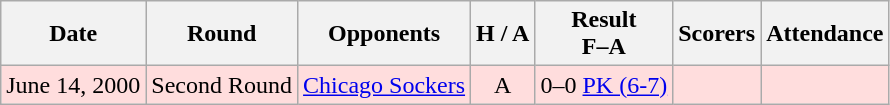<table class="wikitable" style="text-align:center;">
<tr>
<th><strong>Date</strong></th>
<th><strong>Round</strong></th>
<th><strong>Opponents</strong></th>
<th><strong>H / A</strong></th>
<th><strong>Result<br>F–A</strong></th>
<th><strong>Scorers</strong></th>
<th><strong>Attendance</strong></th>
</tr>
<tr bgcolor="#ffdddd">
<td>June 14, 2000</td>
<td>Second Round</td>
<td><a href='#'>Chicago Sockers</a></td>
<td>A</td>
<td>0–0 <a href='#'>PK (6-7)</a></td>
<td></td>
<td></td>
</tr>
</table>
